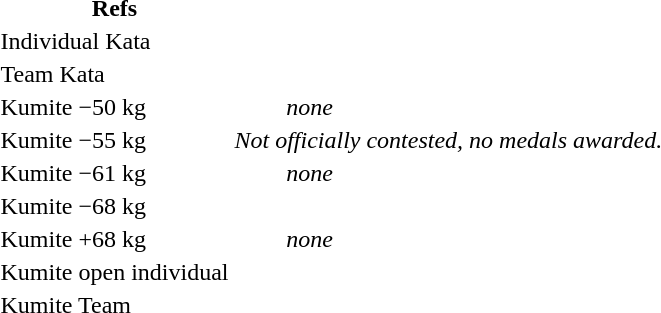<table>
<tr>
<th>Refs</th>
</tr>
<tr>
<td rowspan=2>Individual Kata</td>
<td rowspan=2></td>
<td rowspan=2></td>
<td> </td>
<td rowspan=2 align=center></td>
</tr>
<tr>
<td> </td>
</tr>
<tr>
<td>Team Kata</td>
<td></td>
<td></td>
<td></td>
<td align=center></td>
</tr>
<tr>
<td>Kumite −50 kg</td>
<td> </td>
<td></td>
<td><em>none</em></td>
<td align=center></td>
</tr>
<tr>
<td>Kumite −55 kg</td>
<td colspan=3 align=center><em>Not officially contested, no medals awarded.</em></td>
<td></td>
</tr>
<tr>
<td>Kumite −61 kg</td>
<td> </td>
<td></td>
<td><em>none</em></td>
<td align=center></td>
</tr>
<tr>
<td rowspan=2>Kumite −68 kg</td>
<td rowspan=2></td>
<td rowspan=2></td>
<td> </td>
<td rowspan=2 align=center></td>
</tr>
<tr>
<td></td>
</tr>
<tr>
<td>Kumite +68 kg</td>
<td></td>
<td></td>
<td><em>none</em></td>
<td align=center></td>
</tr>
<tr>
<td rowspan=2>Kumite open individual</td>
<td rowspan=2></td>
<td rowspan=2></td>
<td></td>
<td rowspan=2 align=center></td>
</tr>
<tr>
<td></td>
</tr>
<tr>
<td>Kumite Team</td>
<td></td>
<td></td>
<td></td>
<td align=center></td>
</tr>
</table>
